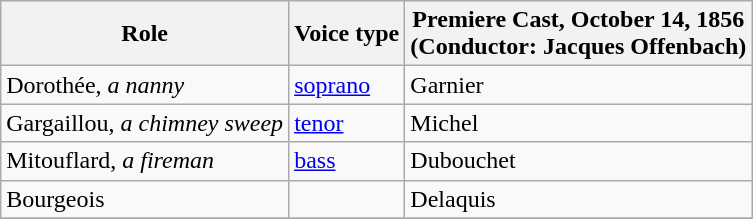<table class="wikitable">
<tr>
<th>Role</th>
<th>Voice type</th>
<th>Premiere Cast, October 14, 1856<br>(Conductor: Jacques Offenbach)</th>
</tr>
<tr>
<td>Dorothée, <em>a nanny</em></td>
<td><a href='#'>soprano</a></td>
<td>Garnier</td>
</tr>
<tr>
<td>Gargaillou, <em>a chimney sweep</em></td>
<td><a href='#'>tenor</a></td>
<td>Michel</td>
</tr>
<tr>
<td>Mitouflard, <em>a fireman</em></td>
<td><a href='#'>bass</a></td>
<td>Dubouchet</td>
</tr>
<tr>
<td>Bourgeois</td>
<td></td>
<td>Delaquis</td>
</tr>
<tr>
</tr>
</table>
